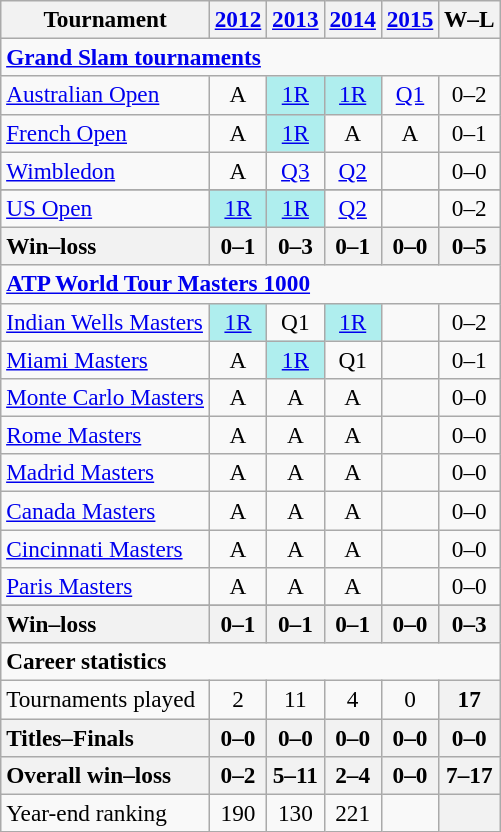<table class=wikitable style=text-align:center;font-size:97%>
<tr>
<th>Tournament</th>
<th><a href='#'>2012</a></th>
<th><a href='#'>2013</a></th>
<th><a href='#'>2014</a></th>
<th><a href='#'>2015</a></th>
<th>W–L</th>
</tr>
<tr>
<td colspan=7 align=left><strong><a href='#'>Grand Slam tournaments</a></strong></td>
</tr>
<tr>
<td align=left><a href='#'>Australian Open</a></td>
<td>A</td>
<td bgcolor=afeeee><a href='#'>1R</a></td>
<td bgcolor=afeeee><a href='#'>1R</a></td>
<td><a href='#'>Q1</a></td>
<td>0–2</td>
</tr>
<tr>
<td align=left><a href='#'>French Open</a></td>
<td>A</td>
<td bgcolor=afeeee><a href='#'>1R</a></td>
<td>A</td>
<td>A</td>
<td>0–1</td>
</tr>
<tr>
<td align=left><a href='#'>Wimbledon</a></td>
<td>A</td>
<td><a href='#'>Q3</a></td>
<td><a href='#'>Q2</a></td>
<td></td>
<td>0–0</td>
</tr>
<tr>
</tr>
<tr>
<td align=left><a href='#'>US Open</a></td>
<td bgcolor=afeeee><a href='#'>1R</a></td>
<td bgcolor=afeeee><a href='#'>1R</a></td>
<td><a href='#'>Q2</a></td>
<td></td>
<td>0–2</td>
</tr>
<tr>
<th style=text-align:left>Win–loss</th>
<th>0–1</th>
<th>0–3</th>
<th>0–1</th>
<th>0–0</th>
<th>0–5</th>
</tr>
<tr>
<td colspan=7 align=left><strong><a href='#'>ATP World Tour Masters 1000</a></strong></td>
</tr>
<tr>
<td align=left><a href='#'>Indian Wells Masters</a></td>
<td bgcolor=afeeee><a href='#'>1R</a></td>
<td>Q1</td>
<td bgcolor=afeeee><a href='#'>1R</a></td>
<td></td>
<td>0–2</td>
</tr>
<tr>
<td align=left><a href='#'>Miami Masters</a></td>
<td>A</td>
<td bgcolor=afeeee><a href='#'>1R</a></td>
<td>Q1</td>
<td></td>
<td>0–1</td>
</tr>
<tr>
<td align=left><a href='#'>Monte Carlo Masters</a></td>
<td>A</td>
<td>A</td>
<td>A</td>
<td></td>
<td>0–0</td>
</tr>
<tr>
<td align=left><a href='#'>Rome Masters</a></td>
<td>A</td>
<td>A</td>
<td>A</td>
<td></td>
<td>0–0</td>
</tr>
<tr>
<td align=left><a href='#'>Madrid Masters</a></td>
<td>A</td>
<td>A</td>
<td>A</td>
<td></td>
<td>0–0</td>
</tr>
<tr>
<td align=left><a href='#'>Canada Masters</a></td>
<td>A</td>
<td>A</td>
<td>A</td>
<td></td>
<td>0–0</td>
</tr>
<tr>
<td align=left><a href='#'>Cincinnati Masters</a></td>
<td>A</td>
<td>A</td>
<td>A</td>
<td></td>
<td>0–0</td>
</tr>
<tr>
<td align=left><a href='#'>Paris Masters</a></td>
<td>A</td>
<td>A</td>
<td>A</td>
<td></td>
<td>0–0</td>
</tr>
<tr>
</tr>
<tr>
<th style=text-align:left>Win–loss</th>
<th>0–1</th>
<th>0–1</th>
<th>0–1</th>
<th>0–0</th>
<th>0–3</th>
</tr>
<tr>
<td colspan=6 align=left><strong>Career statistics</strong></td>
</tr>
<tr>
<td align=left>Tournaments played</td>
<td>2</td>
<td>11</td>
<td>4</td>
<td>0</td>
<th>17</th>
</tr>
<tr>
<th style=text-align:left>Titles–Finals</th>
<th>0–0</th>
<th>0–0</th>
<th>0–0</th>
<th>0–0</th>
<th>0–0</th>
</tr>
<tr>
<th style=text-align:left>Overall win–loss</th>
<th>0–2</th>
<th>5–11</th>
<th>2–4</th>
<th>0–0</th>
<th>7–17</th>
</tr>
<tr>
<td align=left>Year-end ranking</td>
<td>190</td>
<td>130</td>
<td>221</td>
<td></td>
<th></th>
</tr>
</table>
